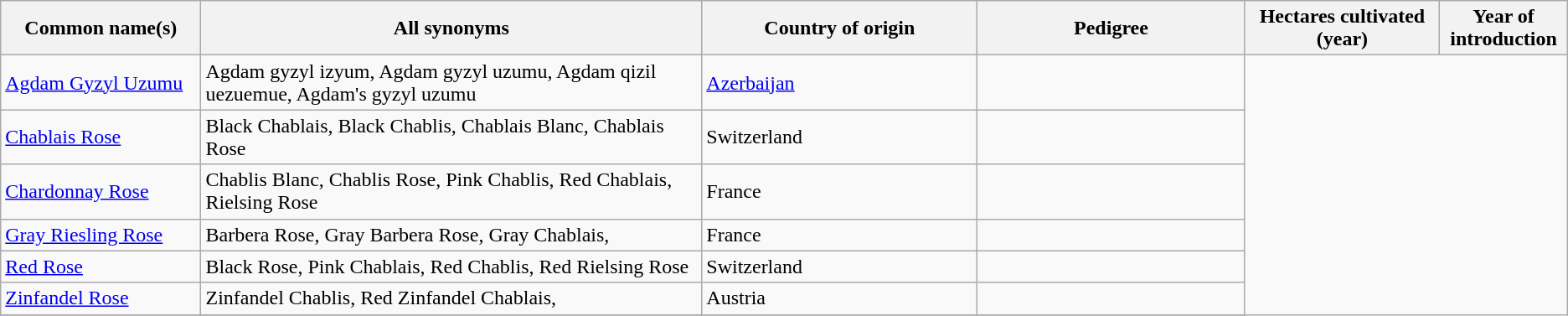<table class="wikitable sortable">
<tr>
<th scope="col" width="200px">Common name(s)</th>
<th scope="col" width="600px">All synonyms</th>
<th scope="col" width="300px">Country of origin</th>
<th scope="col" width="300px">Pedigree</th>
<th scope="col" width="200px">Hectares cultivated (year)</th>
<th scope="col" width="100px">Year of introduction</th>
</tr>
<tr>
<td><a href='#'>Agdam Gyzyl Uzumu</a></td>
<td>Agdam gyzyl izyum, Agdam gyzyl uzumu, Agdam qizil uezuemue, Agdam's gyzyl uzumu</td>
<td><a href='#'>Azerbaijan</a></td>
<td></td>
</tr>
<tr>
<td><a href='#'>Chablais Rose</a></td>
<td>Black Chablais, Black Chablis, Chablais Blanc, Chablais Rose</td>
<td>Switzerland</td>
<td></td>
</tr>
<tr>
<td><a href='#'>Chardonnay Rose</a></td>
<td>Chablis Blanc, Chablis Rose, Pink Chablis, Red Chablais, Rielsing Rose</td>
<td>France</td>
<td></td>
</tr>
<tr>
<td><a href='#'>Gray Riesling Rose</a></td>
<td>Barbera Rose, Gray Barbera Rose, Gray Chablais,</td>
<td>France</td>
<td></td>
</tr>
<tr>
<td><a href='#'>Red Rose</a></td>
<td>Black Rose, Pink Chablais, Red Chablis, Red Rielsing Rose</td>
<td>Switzerland</td>
<td></td>
</tr>
<tr>
<td><a href='#'>Zinfandel Rose</a></td>
<td>Zinfandel Chablis, Red Zinfandel Chablais,</td>
<td>Austria</td>
<td></td>
</tr>
<tr>
</tr>
</table>
